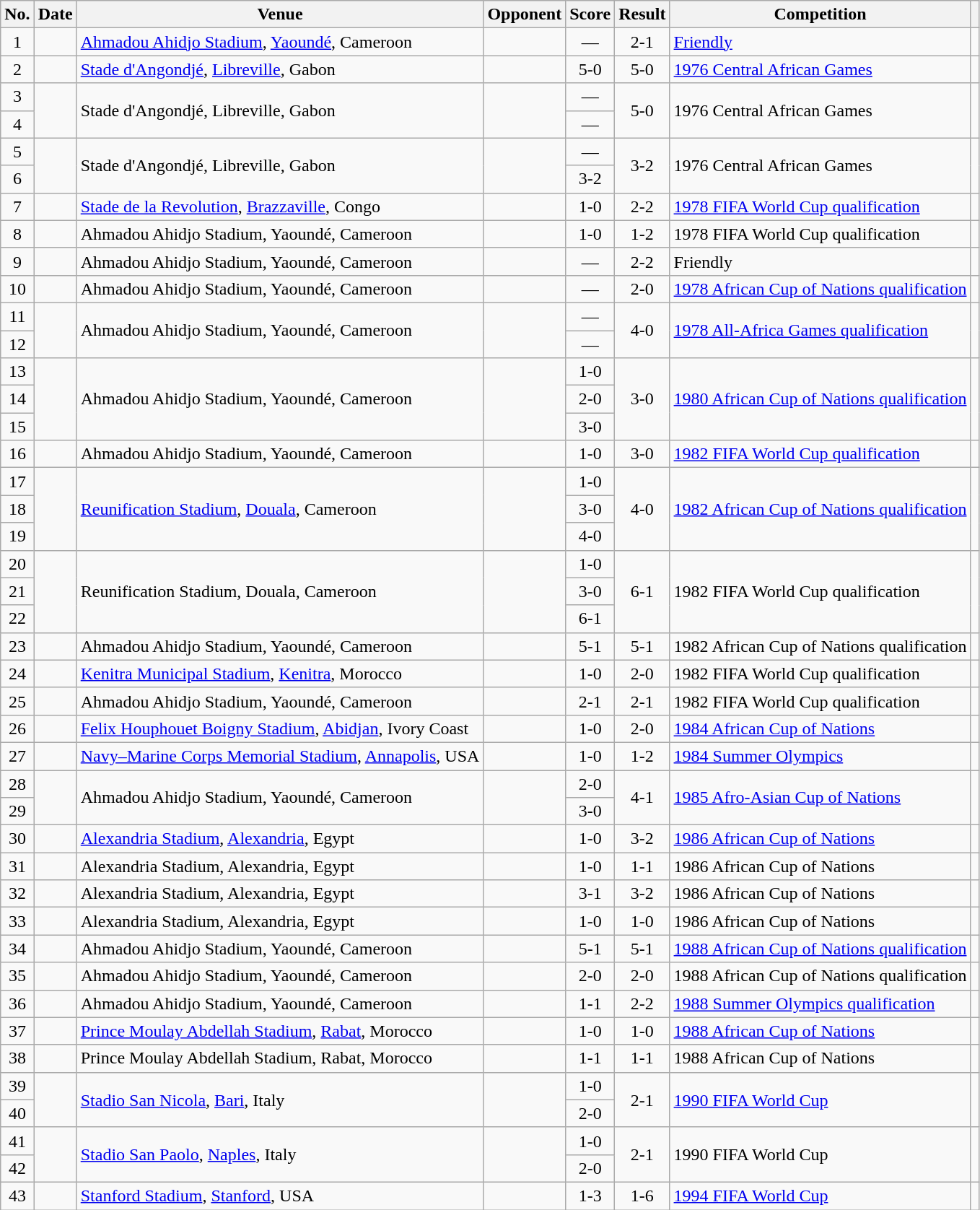<table class="wikitable sortable">
<tr>
<th scope="col">No.</th>
<th scope="col">Date</th>
<th scope="col">Venue</th>
<th scope="col">Opponent</th>
<th scope="col">Score</th>
<th scope="col">Result</th>
<th scope="col">Competition</th>
<th scope="col" class="unsortable"></th>
</tr>
<tr>
<td style="text-align:center">1</td>
<td></td>
<td><a href='#'>Ahmadou Ahidjo Stadium</a>, <a href='#'>Yaoundé</a>, Cameroon</td>
<td></td>
<td style="text-align:center">—</td>
<td style="text-align:center">2-1</td>
<td><a href='#'>Friendly</a></td>
<td></td>
</tr>
<tr>
<td style="text-align:center">2</td>
<td></td>
<td><a href='#'>Stade d'Angondjé</a>, <a href='#'>Libreville</a>, Gabon</td>
<td></td>
<td style="text-align:center">5-0</td>
<td style="text-align:center">5-0</td>
<td><a href='#'>1976 Central African Games</a></td>
<td></td>
</tr>
<tr>
<td style="text-align:center">3</td>
<td rowspan="2"></td>
<td rowspan="2">Stade d'Angondjé, Libreville, Gabon</td>
<td rowspan="2"></td>
<td style="text-align:center">—</td>
<td rowspan="2" style="text-align:center">5-0</td>
<td rowspan="2">1976 Central African Games</td>
<td rowspan="2"></td>
</tr>
<tr>
<td style="text-align:center">4</td>
<td style="text-align:center">—</td>
</tr>
<tr>
<td style="text-align:center">5</td>
<td rowspan="2"></td>
<td rowspan="2">Stade d'Angondjé, Libreville, Gabon</td>
<td rowspan="2"></td>
<td style="text-align:center">—</td>
<td rowspan="2" style="text-align:center">3-2</td>
<td rowspan="2">1976 Central African Games</td>
<td rowspan="2"></td>
</tr>
<tr>
<td style="text-align:center">6</td>
<td style="text-align:center">3-2</td>
</tr>
<tr>
<td style="text-align:center">7</td>
<td></td>
<td><a href='#'>Stade de la Revolution</a>, <a href='#'>Brazzaville</a>, Congo</td>
<td></td>
<td style="text-align:center">1-0</td>
<td style="text-align:center">2-2</td>
<td><a href='#'>1978 FIFA World Cup qualification</a></td>
<td></td>
</tr>
<tr>
<td style="text-align:center">8</td>
<td></td>
<td>Ahmadou Ahidjo Stadium, Yaoundé, Cameroon</td>
<td></td>
<td style="text-align:center">1-0</td>
<td style="text-align:center">1-2</td>
<td>1978 FIFA World Cup qualification</td>
<td></td>
</tr>
<tr>
<td style="text-align:center">9</td>
<td></td>
<td>Ahmadou Ahidjo Stadium, Yaoundé, Cameroon</td>
<td></td>
<td style="text-align:center">—</td>
<td style="text-align:center">2-2</td>
<td>Friendly</td>
<td></td>
</tr>
<tr>
<td style="text-align:center">10</td>
<td></td>
<td>Ahmadou Ahidjo Stadium, Yaoundé, Cameroon</td>
<td></td>
<td style="text-align:center">—</td>
<td style="text-align:center">2-0</td>
<td><a href='#'>1978 African Cup of Nations qualification</a></td>
<td></td>
</tr>
<tr>
<td style="text-align:center">11</td>
<td rowspan="2"></td>
<td rowspan="2">Ahmadou Ahidjo Stadium, Yaoundé, Cameroon</td>
<td rowspan="2"></td>
<td style="text-align:center">—</td>
<td rowspan="2" style="text-align:center">4-0</td>
<td rowspan="2"><a href='#'>1978 All-Africa Games qualification</a></td>
<td rowspan="2"></td>
</tr>
<tr>
<td style="text-align:center">12</td>
<td style="text-align:center">—</td>
</tr>
<tr>
<td style="text-align:center">13</td>
<td rowspan="3"></td>
<td rowspan="3">Ahmadou Ahidjo Stadium, Yaoundé, Cameroon</td>
<td rowspan="3"></td>
<td style="text-align:center">1-0</td>
<td rowspan="3" style="text-align:center">3-0</td>
<td rowspan="3"><a href='#'>1980 African Cup of Nations qualification</a></td>
<td rowspan="3"></td>
</tr>
<tr>
<td style="text-align:center">14</td>
<td style="text-align:center">2-0</td>
</tr>
<tr>
<td style="text-align:center">15</td>
<td style="text-align:center">3-0</td>
</tr>
<tr>
<td style="text-align:center">16</td>
<td></td>
<td>Ahmadou Ahidjo Stadium, Yaoundé, Cameroon</td>
<td></td>
<td style="text-align:center">1-0</td>
<td style="text-align:center">3-0</td>
<td><a href='#'>1982 FIFA World Cup qualification</a></td>
<td></td>
</tr>
<tr>
<td style="text-align:center">17</td>
<td rowspan="3"></td>
<td rowspan="3"><a href='#'>Reunification Stadium</a>, <a href='#'>Douala</a>, Cameroon</td>
<td rowspan="3"></td>
<td style="text-align:center">1-0</td>
<td rowspan="3" style="text-align:center">4-0</td>
<td rowspan="3"><a href='#'>1982 African Cup of Nations qualification</a></td>
<td rowspan="3"></td>
</tr>
<tr>
<td style="text-align:center">18</td>
<td style="text-align:center">3-0</td>
</tr>
<tr>
<td style="text-align:center">19</td>
<td style="text-align:center">4-0</td>
</tr>
<tr>
<td style="text-align:center">20</td>
<td rowspan="3"></td>
<td rowspan="3">Reunification Stadium, Douala, Cameroon</td>
<td rowspan="3"></td>
<td style="text-align:center">1-0</td>
<td rowspan="3" style="text-align:center">6-1</td>
<td rowspan="3">1982 FIFA World Cup qualification</td>
<td rowspan="3"></td>
</tr>
<tr>
<td style="text-align:center">21</td>
<td style="text-align:center">3-0</td>
</tr>
<tr>
<td style="text-align:center">22</td>
<td style="text-align:center">6-1</td>
</tr>
<tr>
<td style="text-align:center">23</td>
<td></td>
<td>Ahmadou Ahidjo Stadium, Yaoundé, Cameroon</td>
<td></td>
<td style="text-align:center">5-1</td>
<td style="text-align:center">5-1</td>
<td>1982 African Cup of Nations qualification</td>
<td></td>
</tr>
<tr>
<td style="text-align:center">24</td>
<td></td>
<td><a href='#'>Kenitra Municipal Stadium</a>, <a href='#'>Kenitra</a>, Morocco</td>
<td></td>
<td style="text-align:center">1-0</td>
<td style="text-align:center">2-0</td>
<td>1982 FIFA World Cup qualification</td>
<td></td>
</tr>
<tr>
<td style="text-align:center">25</td>
<td></td>
<td>Ahmadou Ahidjo Stadium, Yaoundé, Cameroon</td>
<td></td>
<td style="text-align:center">2-1</td>
<td style="text-align:center">2-1</td>
<td>1982 FIFA World Cup qualification</td>
<td></td>
</tr>
<tr>
<td style="text-align:center">26</td>
<td></td>
<td><a href='#'>Felix Houphouet Boigny Stadium</a>, <a href='#'>Abidjan</a>, Ivory Coast</td>
<td></td>
<td style="text-align:center">1-0</td>
<td style="text-align:center">2-0</td>
<td><a href='#'>1984 African Cup of Nations</a></td>
<td></td>
</tr>
<tr>
<td style="text-align:center">27</td>
<td></td>
<td><a href='#'>Navy–Marine Corps Memorial Stadium</a>, <a href='#'>Annapolis</a>, USA</td>
<td></td>
<td style="text-align:center">1-0</td>
<td style="text-align:center">1-2</td>
<td><a href='#'>1984 Summer Olympics</a></td>
<td></td>
</tr>
<tr>
<td style="text-align:center">28</td>
<td rowspan="2"></td>
<td rowspan="2">Ahmadou Ahidjo Stadium, Yaoundé, Cameroon</td>
<td rowspan="2"></td>
<td style="text-align:center">2-0</td>
<td rowspan="2" style="text-align:center">4-1</td>
<td rowspan="2"><a href='#'>1985 Afro-Asian Cup of Nations</a></td>
<td rowspan="2"></td>
</tr>
<tr>
<td style="text-align:center">29</td>
<td style="text-align:center">3-0</td>
</tr>
<tr>
<td style="text-align:center">30</td>
<td></td>
<td><a href='#'>Alexandria Stadium</a>, <a href='#'>Alexandria</a>, Egypt</td>
<td></td>
<td style="text-align:center">1-0</td>
<td style="text-align:center">3-2</td>
<td><a href='#'>1986 African Cup of Nations</a></td>
<td></td>
</tr>
<tr>
<td style="text-align:center">31</td>
<td></td>
<td>Alexandria Stadium, Alexandria, Egypt</td>
<td></td>
<td style="text-align:center">1-0</td>
<td style="text-align:center">1-1</td>
<td>1986 African Cup of Nations</td>
<td></td>
</tr>
<tr>
<td style="text-align:center">32</td>
<td></td>
<td>Alexandria Stadium, Alexandria, Egypt</td>
<td></td>
<td style="text-align:center">3-1</td>
<td style="text-align:center">3-2</td>
<td>1986 African Cup of Nations</td>
<td></td>
</tr>
<tr>
<td style="text-align:center">33</td>
<td></td>
<td>Alexandria Stadium, Alexandria, Egypt</td>
<td></td>
<td style="text-align:center">1-0</td>
<td style="text-align:center">1-0</td>
<td>1986 African Cup of Nations</td>
<td></td>
</tr>
<tr>
<td style="text-align:center">34</td>
<td></td>
<td>Ahmadou Ahidjo Stadium, Yaoundé, Cameroon</td>
<td></td>
<td style="text-align:center">5-1</td>
<td style="text-align:center">5-1</td>
<td><a href='#'>1988 African Cup of Nations qualification</a></td>
<td></td>
</tr>
<tr>
<td style="text-align:center">35</td>
<td></td>
<td>Ahmadou Ahidjo Stadium, Yaoundé, Cameroon</td>
<td></td>
<td style="text-align:center">2-0</td>
<td style="text-align:center">2-0</td>
<td>1988 African Cup of Nations qualification</td>
<td></td>
</tr>
<tr>
<td style="text-align:center">36</td>
<td></td>
<td>Ahmadou Ahidjo Stadium, Yaoundé, Cameroon</td>
<td></td>
<td style="text-align:center">1-1</td>
<td style="text-align:center">2-2</td>
<td><a href='#'>1988 Summer Olympics qualification</a></td>
<td></td>
</tr>
<tr>
<td style="text-align:center">37</td>
<td></td>
<td><a href='#'>Prince Moulay Abdellah Stadium</a>, <a href='#'>Rabat</a>, Morocco</td>
<td></td>
<td style="text-align:center">1-0</td>
<td style="text-align:center">1-0</td>
<td><a href='#'>1988 African Cup of Nations</a></td>
<td></td>
</tr>
<tr>
<td style="text-align:center">38</td>
<td></td>
<td>Prince Moulay Abdellah Stadium, Rabat, Morocco</td>
<td></td>
<td style="text-align:center">1-1</td>
<td style="text-align:center">1-1</td>
<td>1988 African Cup of Nations</td>
<td></td>
</tr>
<tr>
<td style="text-align:center">39</td>
<td rowspan="2"></td>
<td rowspan="2"><a href='#'>Stadio San Nicola</a>, <a href='#'>Bari</a>, Italy</td>
<td rowspan="2"></td>
<td style="text-align:center">1-0</td>
<td rowspan="2" style="text-align:center">2-1</td>
<td rowspan="2"><a href='#'>1990 FIFA World Cup</a></td>
<td rowspan="2"></td>
</tr>
<tr>
<td style="text-align:center">40</td>
<td style="text-align:center">2-0</td>
</tr>
<tr>
<td style="text-align:center">41</td>
<td rowspan="2"></td>
<td rowspan="2"><a href='#'>Stadio San Paolo</a>, <a href='#'>Naples</a>, Italy</td>
<td rowspan="2"></td>
<td style="text-align:center">1-0</td>
<td rowspan="2" style="text-align:center">2-1</td>
<td rowspan="2">1990 FIFA World Cup</td>
<td rowspan="2"></td>
</tr>
<tr>
<td style="text-align:center">42</td>
<td style="text-align:center">2-0</td>
</tr>
<tr>
<td style="text-align:center">43</td>
<td></td>
<td><a href='#'>Stanford Stadium</a>, <a href='#'>Stanford</a>, USA</td>
<td></td>
<td style="text-align:center">1-3</td>
<td style="text-align:center">1-6</td>
<td><a href='#'>1994 FIFA World Cup</a></td>
<td></td>
</tr>
</table>
